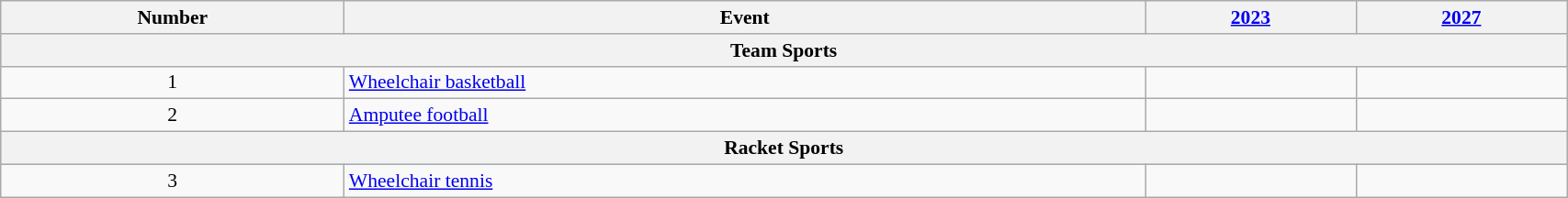<table class="wikitable sortable" width=90% style="font-size:90%; text-align:left;">
<tr>
<th>Number</th>
<th>Event</th>
<th><a href='#'>2023</a></th>
<th><a href='#'>2027</a></th>
</tr>
<tr style="background:#9acdff;">
<th colspan=7>Team Sports</th>
</tr>
<tr>
<td align=center>1</td>
<td><a href='#'>Wheelchair basketball</a></td>
<td></td>
<td></td>
</tr>
<tr>
<td align=center>2</td>
<td><a href='#'>Amputee football</a></td>
<td></td>
<td></td>
</tr>
<tr style="background:#9acdff;">
<th colspan=7>Racket Sports</th>
</tr>
<tr>
<td align=center>3</td>
<td><a href='#'>Wheelchair tennis</a></td>
<td></td>
<td></td>
</tr>
</table>
